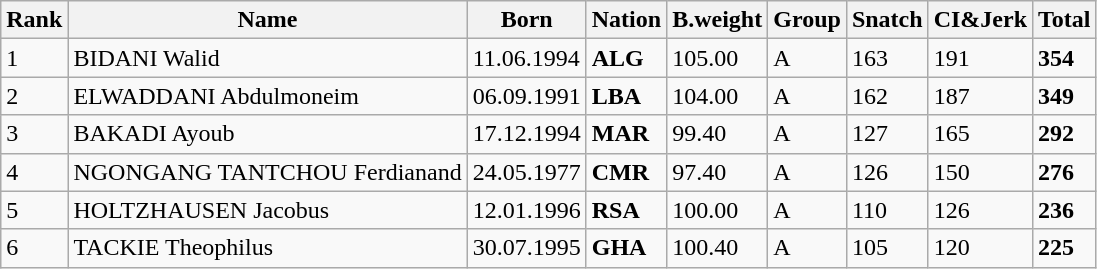<table class="wikitable">
<tr>
<th>Rank</th>
<th>Name</th>
<th>Born</th>
<th>Nation</th>
<th>B.weight</th>
<th>Group</th>
<th>Snatch</th>
<th>CI&Jerk</th>
<th>Total</th>
</tr>
<tr>
<td>1</td>
<td>BIDANI Walid</td>
<td>11.06.1994</td>
<td><strong>ALG</strong></td>
<td>105.00</td>
<td>A</td>
<td>163</td>
<td>191</td>
<td><strong>354</strong></td>
</tr>
<tr>
<td>2</td>
<td>ELWADDANI Abdulmoneim</td>
<td>06.09.1991</td>
<td><strong>LBA</strong></td>
<td>104.00</td>
<td>A</td>
<td>162</td>
<td>187</td>
<td><strong>349</strong></td>
</tr>
<tr>
<td>3</td>
<td>BAKADI Ayoub</td>
<td>17.12.1994</td>
<td><strong>MAR</strong></td>
<td>99.40</td>
<td>A</td>
<td>127</td>
<td>165</td>
<td><strong>292</strong></td>
</tr>
<tr>
<td>4</td>
<td>NGONGANG TANTCHOU Ferdianand</td>
<td>24.05.1977</td>
<td><strong>CMR</strong></td>
<td>97.40</td>
<td>A</td>
<td>126</td>
<td>150</td>
<td><strong>276</strong></td>
</tr>
<tr>
<td>5</td>
<td>HOLTZHAUSEN Jacobus</td>
<td>12.01.1996</td>
<td><strong>RSA</strong></td>
<td>100.00</td>
<td>A</td>
<td>110</td>
<td>126</td>
<td><strong>236</strong></td>
</tr>
<tr>
<td>6</td>
<td>TACKIE Theophilus</td>
<td>30.07.1995</td>
<td><strong>GHA</strong></td>
<td>100.40</td>
<td>A</td>
<td>105</td>
<td>120</td>
<td><strong>225</strong></td>
</tr>
</table>
